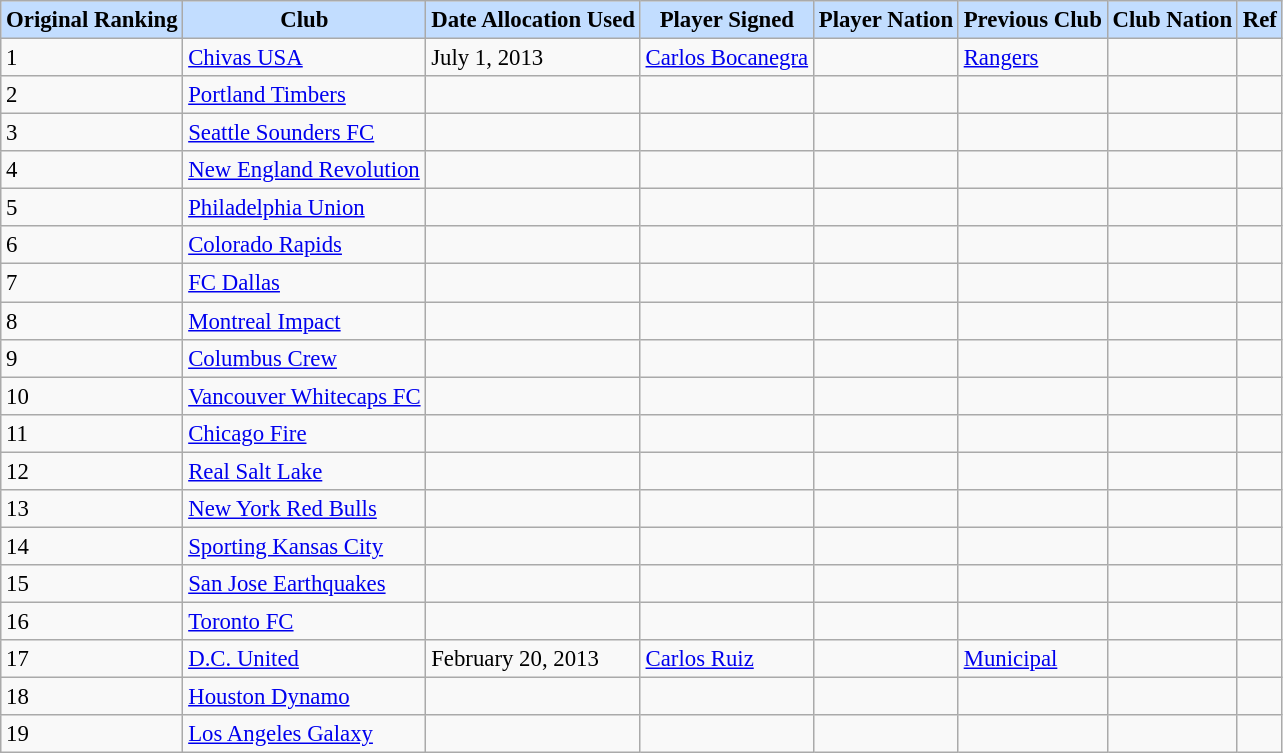<table class="wikitable" style="text-align:left; font-size:95%;">
<tr>
<th style="background:#c2ddff;">Original Ranking</th>
<th style="background:#c2ddff;">Club</th>
<th style="background:#c2ddff;">Date Allocation Used</th>
<th style="background:#c2ddff;">Player Signed</th>
<th style="background:#c2ddff;">Player Nation</th>
<th style="background:#c2ddff;">Previous Club</th>
<th style="background:#c2ddff;">Club Nation</th>
<th style="background:#c2ddff;">Ref</th>
</tr>
<tr>
<td>1</td>
<td><a href='#'>Chivas USA</a> </td>
<td>July 1, 2013</td>
<td><a href='#'>Carlos Bocanegra</a></td>
<td></td>
<td><a href='#'>Rangers</a></td>
<td></td>
<td></td>
</tr>
<tr>
<td>2</td>
<td><a href='#'>Portland Timbers</a></td>
<td></td>
<td></td>
<td></td>
<td></td>
<td></td>
<td></td>
</tr>
<tr>
<td>3</td>
<td><a href='#'>Seattle Sounders FC</a></td>
<td></td>
<td></td>
<td></td>
<td></td>
<td></td>
<td></td>
</tr>
<tr>
<td>4</td>
<td><a href='#'>New England Revolution</a></td>
<td></td>
<td></td>
<td></td>
<td></td>
<td></td>
<td></td>
</tr>
<tr>
<td>5</td>
<td><a href='#'>Philadelphia Union</a></td>
<td></td>
<td></td>
<td></td>
<td></td>
<td></td>
<td></td>
</tr>
<tr>
<td>6</td>
<td><a href='#'>Colorado Rapids</a></td>
<td></td>
<td></td>
<td></td>
<td></td>
<td></td>
<td></td>
</tr>
<tr>
<td>7</td>
<td><a href='#'>FC Dallas</a></td>
<td></td>
<td></td>
<td></td>
<td></td>
<td></td>
<td></td>
</tr>
<tr>
<td>8</td>
<td><a href='#'>Montreal Impact</a></td>
<td></td>
<td></td>
<td></td>
<td></td>
<td></td>
<td></td>
</tr>
<tr>
<td>9</td>
<td><a href='#'>Columbus Crew</a></td>
<td></td>
<td></td>
<td></td>
<td></td>
<td></td>
<td></td>
</tr>
<tr>
<td>10</td>
<td><a href='#'>Vancouver Whitecaps FC</a></td>
<td></td>
<td></td>
<td></td>
<td></td>
<td></td>
<td></td>
</tr>
<tr>
<td>11</td>
<td><a href='#'>Chicago Fire</a></td>
<td></td>
<td></td>
<td></td>
<td></td>
<td></td>
<td></td>
</tr>
<tr>
<td>12</td>
<td><a href='#'>Real Salt Lake</a></td>
<td></td>
<td></td>
<td></td>
<td></td>
<td></td>
<td></td>
</tr>
<tr>
<td>13</td>
<td><a href='#'>New York Red Bulls</a></td>
<td></td>
<td></td>
<td></td>
<td></td>
<td></td>
<td></td>
</tr>
<tr>
<td>14</td>
<td><a href='#'>Sporting Kansas City</a></td>
<td></td>
<td></td>
<td></td>
<td></td>
<td></td>
<td></td>
</tr>
<tr>
<td>15</td>
<td><a href='#'>San Jose Earthquakes</a></td>
<td></td>
<td></td>
<td></td>
<td></td>
<td></td>
<td></td>
</tr>
<tr>
<td>16</td>
<td><a href='#'>Toronto FC</a></td>
<td></td>
<td></td>
<td></td>
<td></td>
<td></td>
<td></td>
</tr>
<tr>
<td>17</td>
<td><a href='#'>D.C. United</a></td>
<td>February 20, 2013</td>
<td><a href='#'>Carlos Ruiz</a></td>
<td></td>
<td><a href='#'>Municipal</a></td>
<td></td>
<td></td>
</tr>
<tr>
<td>18</td>
<td><a href='#'>Houston Dynamo</a></td>
<td></td>
<td></td>
<td></td>
<td></td>
<td></td>
<td></td>
</tr>
<tr>
<td>19</td>
<td><a href='#'>Los Angeles Galaxy</a></td>
<td></td>
<td></td>
<td></td>
<td></td>
<td></td>
<td></td>
</tr>
</table>
